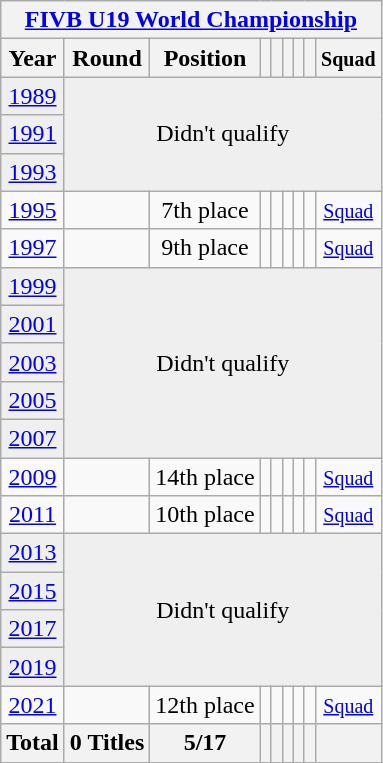<table class="wikitable" style="text-align: center;">
<tr>
<th colspan=9><a href='#'>FIVB U19 World Championship</a></th>
</tr>
<tr>
<th>Year</th>
<th>Round</th>
<th>Position</th>
<th></th>
<th></th>
<th></th>
<th></th>
<th></th>
<th><small>Squad</small></th>
</tr>
<tr bgcolor="efefef">
<td> <a href='#'>1989</a></td>
<td colspan="8" rowspan=3>Didn't qualify</td>
</tr>
<tr bgcolor="efefef">
<td> <a href='#'>1991</a></td>
</tr>
<tr bgcolor="efefef">
<td> <a href='#'>1993</a></td>
</tr>
<tr>
<td> <a href='#'>1995</a></td>
<td></td>
<td>7th place</td>
<td></td>
<td></td>
<td></td>
<td></td>
<td></td>
<td><small><a href='#'>Squad</a></small></td>
</tr>
<tr>
<td> <a href='#'>1997</a></td>
<td></td>
<td>9th place</td>
<td></td>
<td></td>
<td></td>
<td></td>
<td></td>
<td><small><a href='#'>Squad</a></small></td>
</tr>
<tr bgcolor="efefef">
<td> <a href='#'>1999</a></td>
<td colspan=8 rowspan=5>Didn't qualify</td>
</tr>
<tr bgcolor="efefef">
<td> <a href='#'>2001</a></td>
</tr>
<tr bgcolor="efefef">
<td> <a href='#'>2003</a></td>
</tr>
<tr bgcolor="efefef">
<td> <a href='#'>2005</a></td>
</tr>
<tr bgcolor="efefef">
<td> <a href='#'>2007</a></td>
</tr>
<tr>
<td> <a href='#'>2009</a></td>
<td></td>
<td>14th place</td>
<td></td>
<td></td>
<td></td>
<td></td>
<td></td>
<td><small><a href='#'>Squad</a></small></td>
</tr>
<tr>
<td> <a href='#'>2011</a></td>
<td></td>
<td>10th place</td>
<td></td>
<td></td>
<td></td>
<td></td>
<td></td>
<td><small><a href='#'>Squad</a></small></td>
</tr>
<tr bgcolor="efefef">
<td> <a href='#'>2013</a></td>
<td colspan="8" rowspan="4">Didn't qualify</td>
</tr>
<tr bgcolor="efefef">
<td> <a href='#'>2015</a></td>
</tr>
<tr bgcolor="efefef">
<td> <a href='#'>2017</a></td>
</tr>
<tr bgcolor="efefef">
<td> <a href='#'>2019</a></td>
</tr>
<tr>
<td> <a href='#'>2021</a></td>
<td></td>
<td>12th place</td>
<td></td>
<td></td>
<td></td>
<td></td>
<td></td>
<td><small><a href='#'>Squad</a></small></td>
</tr>
<tr>
<th>Total</th>
<th>0 Titles</th>
<th>5/17</th>
<th></th>
<th></th>
<th></th>
<th></th>
<th></th>
<th></th>
</tr>
</table>
